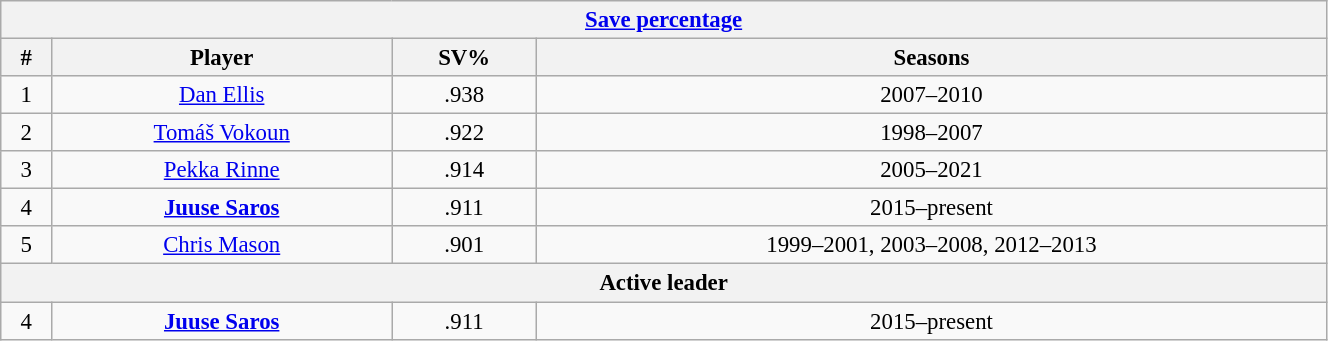<table class="wikitable" style="text-align: center; font-size: 95%" width="70%">
<tr>
<th colspan="4"><a href='#'>Save percentage</a></th>
</tr>
<tr>
<th>#</th>
<th>Player</th>
<th>SV%</th>
<th>Seasons</th>
</tr>
<tr>
<td>1</td>
<td><a href='#'>Dan Ellis</a></td>
<td>.938</td>
<td>2007–2010</td>
</tr>
<tr>
<td>2</td>
<td><a href='#'>Tomáš Vokoun</a></td>
<td>.922</td>
<td>1998–2007</td>
</tr>
<tr>
<td>3</td>
<td><a href='#'>Pekka Rinne</a></td>
<td>.914</td>
<td>2005–2021</td>
</tr>
<tr>
<td>4</td>
<td><strong><a href='#'>Juuse Saros</a></strong></td>
<td>.911</td>
<td>2015–present</td>
</tr>
<tr>
<td>5</td>
<td><a href='#'>Chris Mason</a></td>
<td>.901</td>
<td>1999–2001, 2003–2008, 2012–2013</td>
</tr>
<tr>
<th colspan="4">Active leader</th>
</tr>
<tr>
<td>4</td>
<td><strong><a href='#'>Juuse Saros</a></strong></td>
<td>.911</td>
<td>2015–present</td>
</tr>
</table>
